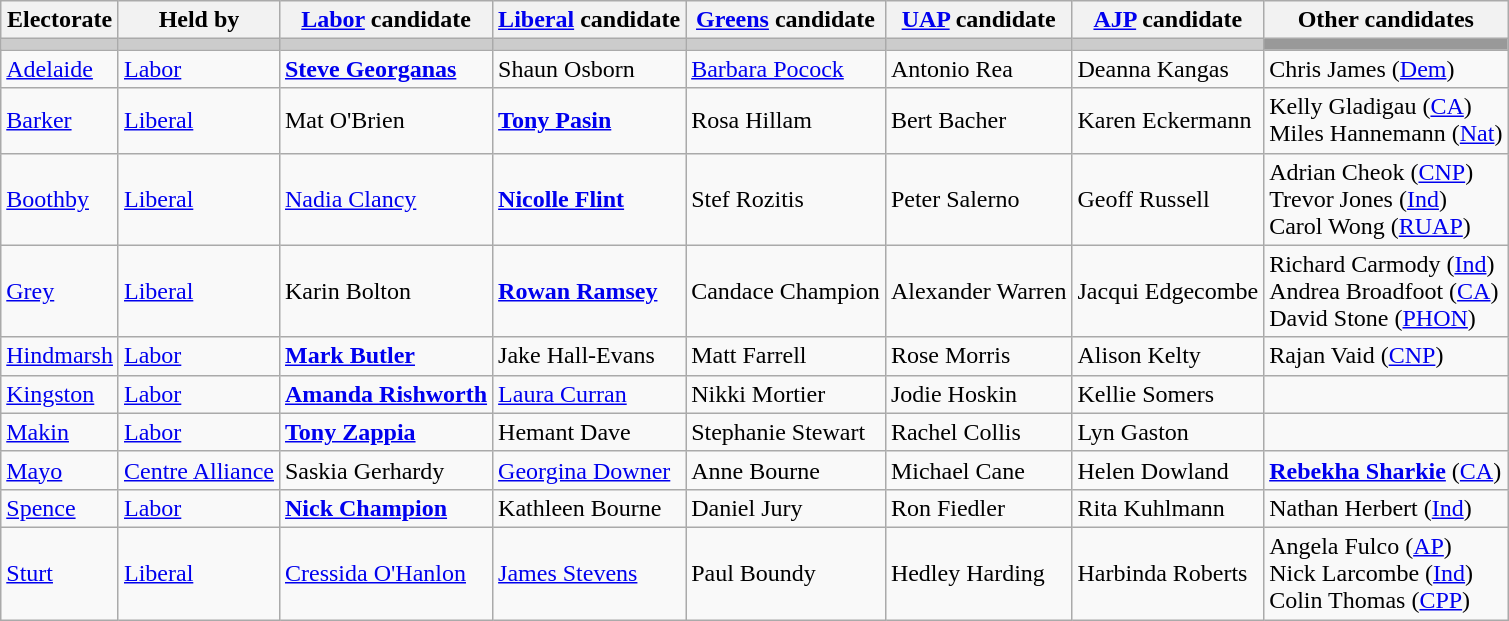<table class="wikitable">
<tr>
<th>Electorate</th>
<th>Held by</th>
<th><a href='#'>Labor</a> candidate</th>
<th><a href='#'>Liberal</a> candidate</th>
<th><a href='#'>Greens</a> candidate</th>
<th><a href='#'>UAP</a> candidate</th>
<th><a href='#'>AJP</a> candidate</th>
<th>Other candidates</th>
</tr>
<tr style="background:#ccc;">
<td></td>
<td></td>
<td></td>
<td></td>
<td></td>
<td></td>
<td></td>
<td style="background:#999;"></td>
</tr>
<tr>
<td><a href='#'>Adelaide</a></td>
<td><a href='#'>Labor</a></td>
<td><strong><a href='#'>Steve Georganas</a></strong></td>
<td>Shaun Osborn</td>
<td><a href='#'>Barbara Pocock</a></td>
<td>Antonio Rea</td>
<td>Deanna Kangas</td>
<td>Chris James (<a href='#'>Dem</a>)</td>
</tr>
<tr>
<td><a href='#'>Barker</a></td>
<td><a href='#'>Liberal</a></td>
<td>Mat O'Brien</td>
<td><strong><a href='#'>Tony Pasin</a></strong></td>
<td>Rosa Hillam</td>
<td>Bert Bacher</td>
<td>Karen Eckermann</td>
<td>Kelly Gladigau (<a href='#'>CA</a>) <br>Miles Hannemann (<a href='#'>Nat</a>)</td>
</tr>
<tr>
<td><a href='#'>Boothby</a></td>
<td><a href='#'>Liberal</a></td>
<td><a href='#'>Nadia Clancy</a></td>
<td><strong><a href='#'>Nicolle Flint</a></strong></td>
<td>Stef Rozitis</td>
<td>Peter Salerno</td>
<td>Geoff Russell</td>
<td>Adrian Cheok (<a href='#'>CNP</a>)<br>Trevor Jones (<a href='#'>Ind</a>)<br>Carol Wong (<a href='#'>RUAP</a>)</td>
</tr>
<tr>
<td><a href='#'>Grey</a></td>
<td><a href='#'>Liberal</a></td>
<td>Karin Bolton</td>
<td><strong><a href='#'>Rowan Ramsey</a></strong></td>
<td>Candace Champion</td>
<td>Alexander Warren</td>
<td>Jacqui Edgecombe</td>
<td>Richard Carmody (<a href='#'>Ind</a>)<br>Andrea Broadfoot (<a href='#'>CA</a>) <br>David Stone (<a href='#'>PHON</a>)</td>
</tr>
<tr>
<td><a href='#'>Hindmarsh</a></td>
<td><a href='#'>Labor</a></td>
<td><strong><a href='#'>Mark Butler</a></strong></td>
<td>Jake Hall-Evans</td>
<td>Matt Farrell</td>
<td>Rose Morris</td>
<td>Alison Kelty</td>
<td>Rajan Vaid (<a href='#'>CNP</a>)</td>
</tr>
<tr>
<td><a href='#'>Kingston</a></td>
<td><a href='#'>Labor</a></td>
<td><strong><a href='#'>Amanda Rishworth</a></strong></td>
<td><a href='#'>Laura Curran</a></td>
<td>Nikki Mortier</td>
<td>Jodie Hoskin</td>
<td>Kellie Somers</td>
<td></td>
</tr>
<tr>
<td><a href='#'>Makin</a></td>
<td><a href='#'>Labor</a></td>
<td><strong><a href='#'>Tony Zappia</a></strong></td>
<td>Hemant Dave</td>
<td>Stephanie Stewart</td>
<td>Rachel Collis</td>
<td>Lyn Gaston</td>
<td></td>
</tr>
<tr>
<td><a href='#'>Mayo</a></td>
<td><a href='#'>Centre Alliance</a></td>
<td>Saskia Gerhardy</td>
<td><a href='#'>Georgina Downer</a></td>
<td>Anne Bourne</td>
<td>Michael Cane</td>
<td>Helen Dowland</td>
<td><strong><a href='#'>Rebekha Sharkie</a></strong> (<a href='#'>CA</a>)</td>
</tr>
<tr>
<td><a href='#'>Spence</a></td>
<td><a href='#'>Labor</a></td>
<td><strong><a href='#'>Nick Champion</a></strong></td>
<td>Kathleen Bourne</td>
<td>Daniel Jury</td>
<td>Ron Fiedler</td>
<td>Rita Kuhlmann</td>
<td>Nathan Herbert (<a href='#'>Ind</a>)</td>
</tr>
<tr>
<td><a href='#'>Sturt</a></td>
<td><a href='#'>Liberal</a></td>
<td><a href='#'>Cressida O'Hanlon</a></td>
<td><a href='#'>James Stevens</a></td>
<td>Paul Boundy</td>
<td>Hedley Harding</td>
<td>Harbinda Roberts</td>
<td>Angela Fulco (<a href='#'>AP</a>)<br>Nick Larcombe (<a href='#'>Ind</a>)<br>Colin Thomas (<a href='#'>CPP</a>)</td>
</tr>
</table>
